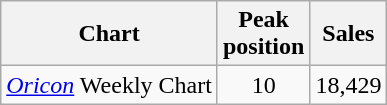<table class="wikitable">
<tr>
<th>Chart</th>
<th>Peak<br>position</th>
<th>Sales</th>
</tr>
<tr>
<td><em><a href='#'>Oricon</a></em> Weekly Chart</td>
<td align="center">10</td>
<td>18,429</td>
</tr>
</table>
